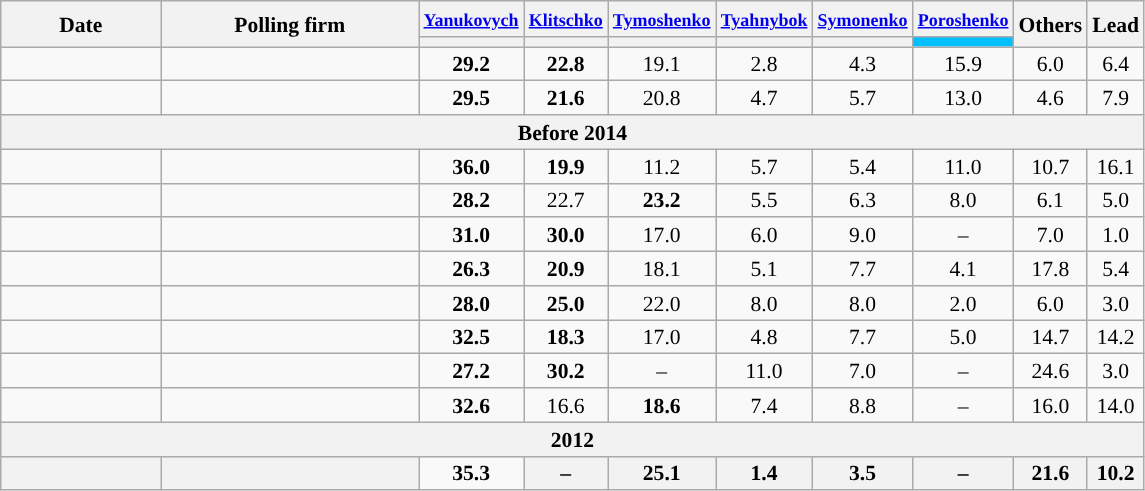<table class="wikitable" style="text-align:center; font-size:90%; line-height:16px;">
<tr>
<th rowspan="2" style="width:100px;">Date</th>
<th rowspan="2" style="width:165px;">Polling firm</th>
<th width:40px;"> <small><a href='#'>Yanukovych</a></small><br></th>
<th width:40px;"> <small><a href='#'>Klitschko</a></small><br></th>
<th width:40px;"> <small><a href='#'>Tymoshenko</a></small><br></th>
<th width:40px;"> <small><a href='#'>Tyahnybok</a></small><br></th>
<th width:40px;"> <small><a href='#'>Symonenko</a></small><br></th>
<th width:40px;"> <small><a href='#'>Poroshenko</a></small><br></th>
<th rowspan="2" width:40px;">Others</th>
<th rowspan="2" width:40px;">Lead</th>
</tr>
<tr>
<th style="background:"></th>
<th style="background:"></th>
<th style="background:"></th>
<th style="background:"></th>
<th style="background:"></th>
<th style="background:#00BFFF; width:40px;"></th>
</tr>
<tr>
<td></td>
<td></td>
<td style="background-color:#"><strong>29.2</strong></td>
<td style="background-color:#"><strong>22.8</strong></td>
<td>19.1</td>
<td>2.8</td>
<td>4.3</td>
<td>15.9</td>
<td>6.0</td>
<td style="background:#">6.4</td>
</tr>
<tr>
<td></td>
<td></td>
<td style="background-color:#"><strong>29.5</strong></td>
<td style="background-color:#"><strong>21.6</strong></td>
<td>20.8</td>
<td>4.7</td>
<td>5.7</td>
<td>13.0</td>
<td>4.6</td>
<td style="background:#">7.9</td>
</tr>
<tr>
<th colspan="10">Before 2014</th>
</tr>
<tr>
<td></td>
<td></td>
<td style="background-color:#"><strong>36.0</strong></td>
<td style="background-color:#"><strong>19.9</strong></td>
<td>11.2</td>
<td>5.7</td>
<td>5.4</td>
<td>11.0</td>
<td>10.7</td>
<td style="background:#">16.1</td>
</tr>
<tr>
<td></td>
<td></td>
<td style="background-color:#"><strong>28.2</strong></td>
<td>22.7</td>
<td style="background-color:#"><strong>23.2</strong></td>
<td>5.5</td>
<td>6.3</td>
<td>8.0</td>
<td>6.1</td>
<td style="background:#">5.0</td>
</tr>
<tr>
<td></td>
<td></td>
<td style="background-color:#"><strong>31.0</strong></td>
<td style="background-color:#"><strong>30.0</strong></td>
<td>17.0</td>
<td>6.0</td>
<td>9.0</td>
<td>–</td>
<td>7.0</td>
<td style="background:#">1.0</td>
</tr>
<tr>
<td></td>
<td></td>
<td style="background-color:#"><strong>26.3</strong></td>
<td style="background-color:#"><strong>20.9</strong></td>
<td>18.1</td>
<td>5.1</td>
<td>7.7</td>
<td>4.1</td>
<td>17.8</td>
<td style="background:#">5.4</td>
</tr>
<tr>
<td></td>
<td></td>
<td style="background-color:#"><strong>28.0</strong></td>
<td style="background-color:#"><strong>25.0</strong></td>
<td>22.0</td>
<td>8.0</td>
<td>8.0</td>
<td>2.0</td>
<td>6.0</td>
<td style="background:#">3.0</td>
</tr>
<tr>
<td></td>
<td></td>
<td style="background-color:#"><strong>32.5</strong></td>
<td style="background-color:#"><strong>18.3</strong></td>
<td>17.0</td>
<td>4.8</td>
<td>7.7</td>
<td>5.0</td>
<td>14.7</td>
<td style="background:#">14.2</td>
</tr>
<tr>
<td></td>
<td></td>
<td style="background-color:#"><strong>27.2</strong></td>
<td style="background-color:#"><strong>30.2</strong></td>
<td>–</td>
<td>11.0</td>
<td>7.0</td>
<td>–</td>
<td>24.6</td>
<td style="background:#">3.0</td>
</tr>
<tr>
<td></td>
<td></td>
<td style="background-color:#"><strong>32.6</strong></td>
<td>16.6</td>
<td style="background-color:#"><strong>18.6</strong></td>
<td>7.4</td>
<td>8.8</td>
<td>–</td>
<td>16.0</td>
<td style="background:#">14.0</td>
</tr>
<tr>
<th colspan="10">2012</th>
</tr>
<tr>
<th></th>
<th></th>
<td style="background-color:#"><strong>35.3</strong></td>
<th>–</th>
<th>25.1</th>
<th>1.4</th>
<th>3.5</th>
<th>–</th>
<th>21.6</th>
<th style="background:#">10.2</th>
</tr>
</table>
